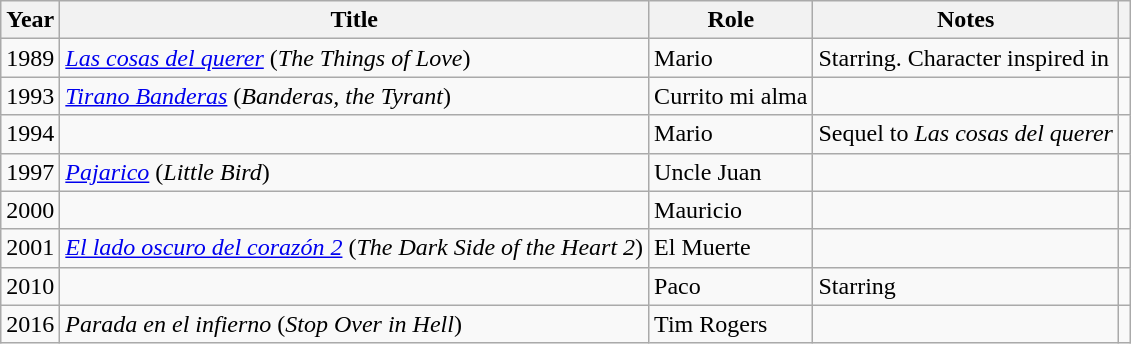<table class="wikitable sortable">
<tr>
<th>Year</th>
<th>Title</th>
<th>Role</th>
<th class="unsortable">Notes</th>
<th></th>
</tr>
<tr>
<td align = "center">1989</td>
<td><em><a href='#'>Las cosas del querer</a></em> (<em>The Things of Love</em>)</td>
<td>Mario</td>
<td>Starring. Character inspired in </td>
<td align = "center"></td>
</tr>
<tr>
<td align = "center">1993</td>
<td><em><a href='#'>Tirano Banderas</a></em> (<em>Banderas, the Tyrant</em>)</td>
<td>Currito mi alma</td>
<td></td>
<td align = "center"></td>
</tr>
<tr>
<td align = "center">1994</td>
<td><em></em></td>
<td>Mario</td>
<td>Sequel to <em>Las cosas del querer</em></td>
<td align = "center"></td>
</tr>
<tr>
<td align  = "center">1997</td>
<td><em><a href='#'>Pajarico</a></em> (<em>Little Bird</em>)</td>
<td>Uncle Juan</td>
<td></td>
<td align = "center"></td>
</tr>
<tr>
<td align = "center">2000</td>
<td><em></em></td>
<td>Mauricio</td>
<td></td>
<td align = "center"></td>
</tr>
<tr>
<td align = "center">2001</td>
<td><em><a href='#'>El lado oscuro del corazón 2</a></em> (<em>The Dark Side of the Heart 2</em>)</td>
<td>El Muerte</td>
<td></td>
<td align = "center"></td>
</tr>
<tr>
<td align = "center">2010</td>
<td><em></em></td>
<td>Paco</td>
<td>Starring</td>
<td align = "center"></td>
</tr>
<tr>
<td align = "center">2016</td>
<td><em>Parada en el infierno</em> (<em>Stop Over in Hell</em>)</td>
<td>Tim Rogers</td>
<td></td>
<td align = "center"></td>
</tr>
</table>
